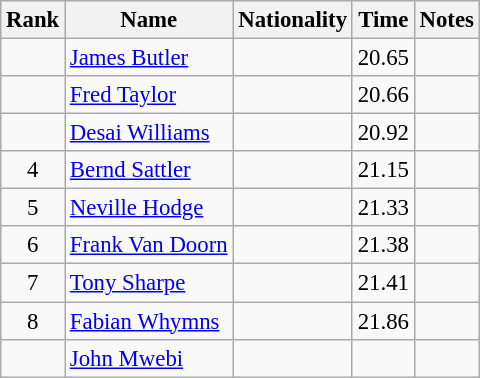<table class="wikitable sortable" style="text-align:center;font-size:95%">
<tr>
<th>Rank</th>
<th>Name</th>
<th>Nationality</th>
<th>Time</th>
<th>Notes</th>
</tr>
<tr>
<td></td>
<td align=left><a href='#'>James Butler</a></td>
<td align=left></td>
<td>20.65</td>
<td></td>
</tr>
<tr>
<td></td>
<td align=left><a href='#'>Fred Taylor</a></td>
<td align=left></td>
<td>20.66</td>
<td></td>
</tr>
<tr>
<td></td>
<td align=left><a href='#'>Desai Williams</a></td>
<td align=left></td>
<td>20.92</td>
<td></td>
</tr>
<tr>
<td>4</td>
<td align=left><a href='#'>Bernd Sattler</a></td>
<td align=left></td>
<td>21.15</td>
<td></td>
</tr>
<tr>
<td>5</td>
<td align=left><a href='#'>Neville Hodge</a></td>
<td align=left></td>
<td>21.33</td>
<td></td>
</tr>
<tr>
<td>6</td>
<td align=left><a href='#'>Frank Van Doorn</a></td>
<td align=left></td>
<td>21.38</td>
<td></td>
</tr>
<tr>
<td>7</td>
<td align=left><a href='#'>Tony Sharpe</a></td>
<td align=left></td>
<td>21.41</td>
<td></td>
</tr>
<tr>
<td>8</td>
<td align=left><a href='#'>Fabian Whymns</a></td>
<td align=left></td>
<td>21.86</td>
<td></td>
</tr>
<tr>
<td></td>
<td align=left><a href='#'>John Mwebi</a></td>
<td align=left></td>
<td></td>
<td></td>
</tr>
</table>
